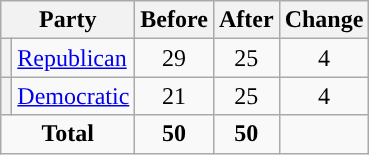<table class="wikitable" style="text-align:center;">
<tr>
<th colspan="2">Party</th>
<th>Before</th>
<th>After</th>
<th>Change</th>
</tr>
<tr>
<th style="background-color:"></th>
<td style="text-align:left;"><a href='#'>Republican</a></td>
<td>29</td>
<td>25</td>
<td> 4</td>
</tr>
<tr>
<th style="background-color:"></th>
<td style="text-align:left;"><a href='#'>Democratic</a></td>
<td>21</td>
<td>25</td>
<td> 4</td>
</tr>
<tr>
<td colspan="2"><strong>Total</strong></td>
<td><strong>50</strong></td>
<td><strong>50</strong></td>
<td></td>
</tr>
</table>
